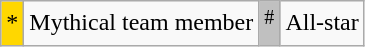<table class=wikitable>
<tr>
<td bgcolor=gold>*</td>
<td>Mythical team member</td>
<td bgcolor=silver><sup>#</sup></td>
<td>All-star</td>
</tr>
</table>
